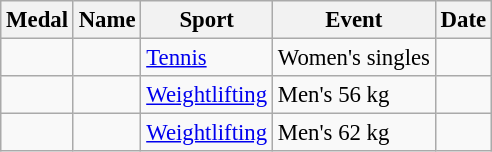<table class="wikitable sortable" style="font-size:95%">
<tr>
<th>Medal</th>
<th>Name</th>
<th>Sport</th>
<th>Event</th>
<th>Date</th>
</tr>
<tr>
<td></td>
<td></td>
<td><a href='#'>Tennis</a></td>
<td>Women's singles</td>
<td></td>
</tr>
<tr>
<td></td>
<td></td>
<td><a href='#'>Weightlifting</a></td>
<td>Men's 56 kg</td>
<td></td>
</tr>
<tr>
<td></td>
<td></td>
<td><a href='#'>Weightlifting</a></td>
<td>Men's 62 kg</td>
<td></td>
</tr>
</table>
